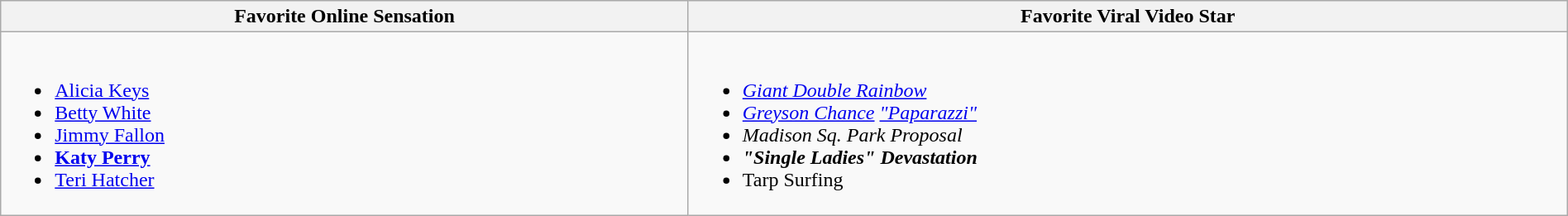<table class="wikitable" width=100%>
<tr>
<th>Favorite Online Sensation</th>
<th>Favorite Viral Video Star</th>
</tr>
<tr>
<td valign="top"><br><ul><li><a href='#'>Alicia Keys</a></li><li><a href='#'>Betty White</a></li><li><a href='#'>Jimmy Fallon</a></li><li><strong><a href='#'>Katy Perry</a></strong></li><li><a href='#'>Teri Hatcher</a></li></ul></td>
<td valign="top"><br><ul><li><em><a href='#'>Giant Double Rainbow</a></em></li><li><em><a href='#'>Greyson Chance</a> <a href='#'>"Paparazzi"</a></em></li><li><em>Madison Sq. Park Proposal</em></li><li><strong><em>"Single Ladies" Devastation</em></strong></li><li>Tarp Surfing</li></ul></td>
</tr>
</table>
